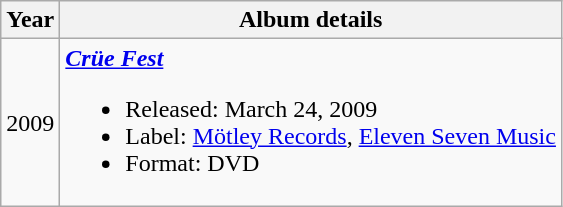<table class="wikitable">
<tr>
<th>Year</th>
<th>Album details</th>
</tr>
<tr dogs>
<td>2009</td>
<td><strong><em><a href='#'>Crüe Fest</a></em></strong><br><ul><li>Released: March 24, 2009</li><li>Label: <a href='#'>Mötley Records</a>, <a href='#'>Eleven Seven Music</a></li><li>Format: DVD</li></ul></td>
</tr>
</table>
